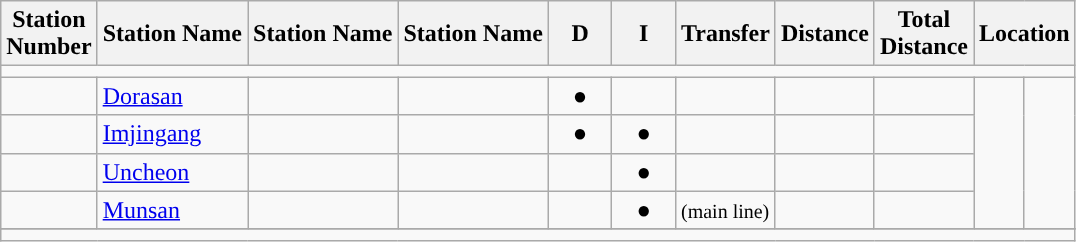<table class="wikitable">
<tr>
<th>Station<br>Number</th>
<th>Station Name<br></th>
<th>Station Name<br></th>
<th>Station Name<br></th>
<th style="width:35px;">D</th>
<th style="width:35px;">I</th>
<th>Transfer</th>
<th>Distance<br></th>
<th>Total<br>Distance</th>
<th colspan = "2">Location</th>
</tr>
<tr style="background:#">
<td colspan = "11"></td>
</tr>
<tr>
<td></td>
<td><a href='#'>Dorasan</a></td>
<td></td>
<td></td>
<td align=center>●</td>
<td></td>
<td></td>
<td></td>
<td></td>
<td rowspan = "4"></td>
<td rowspan = "4"></td>
</tr>
<tr>
<td></td>
<td><a href='#'>Imjingang</a></td>
<td></td>
<td></td>
<td align=center>●</td>
<td align=center>●</td>
<td></td>
<td></td>
<td></td>
</tr>
<tr>
<td></td>
<td><a href='#'>Uncheon</a></td>
<td></td>
<td></td>
<td align=center></td>
<td align=center>●</td>
<td></td>
<td></td>
<td></td>
</tr>
<tr>
<td></td>
<td><a href='#'>Munsan</a></td>
<td></td>
<td></td>
<td align=center></td>
<td align=center>●</td>
<td> <small>(main line)</small></td>
<td></td>
<td></td>
</tr>
<tr>
</tr>
<tr style="background:#">
<td colspan = "11"></td>
</tr>
</table>
